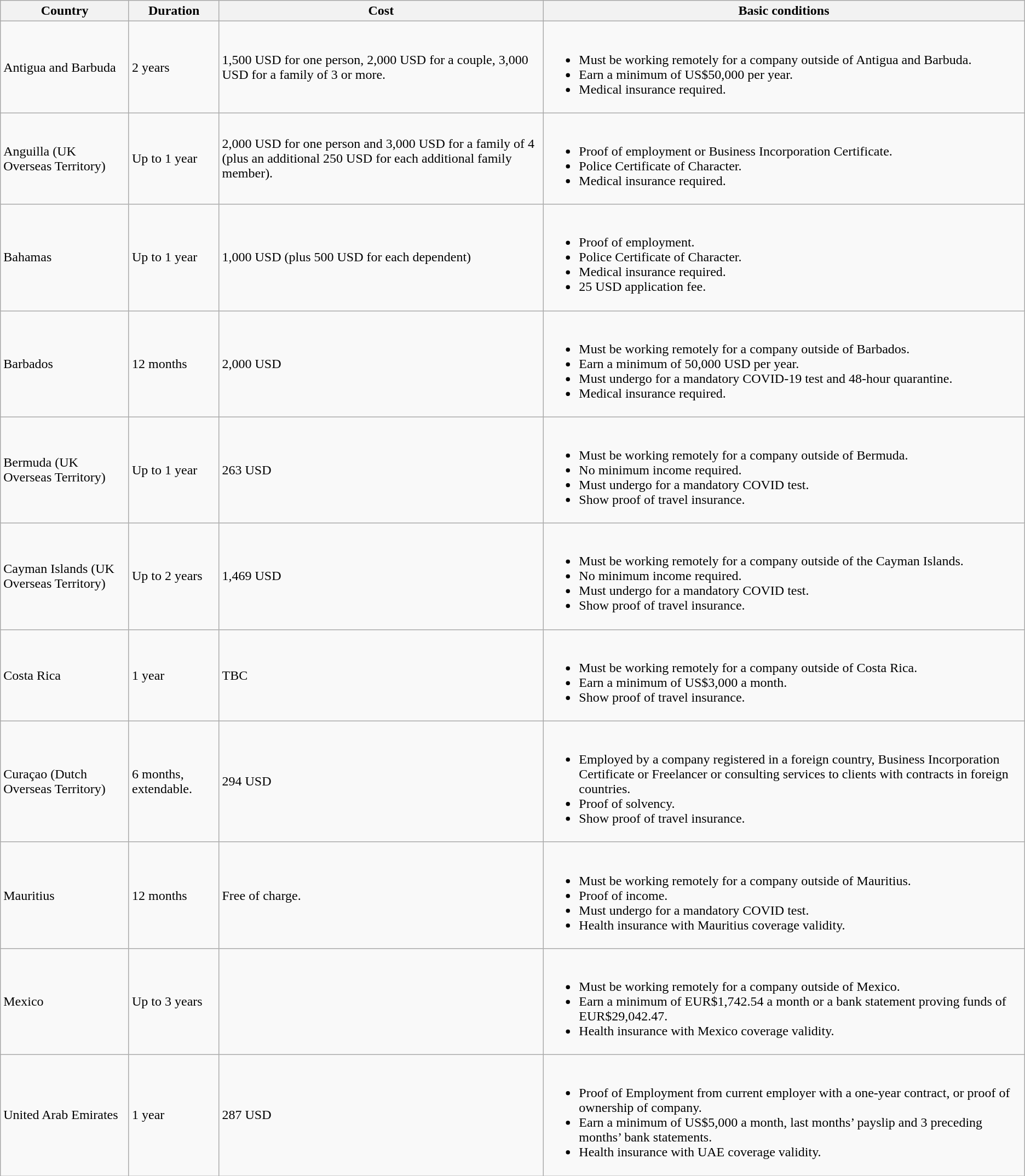<table class="wikitable">
<tr>
<th>Country</th>
<th>Duration</th>
<th>Cost</th>
<th>Basic conditions</th>
</tr>
<tr>
<td>Antigua and Barbuda</td>
<td>2 years</td>
<td>1,500 USD for one person, 2,000 USD for a couple, 3,000 USD for a family of 3 or more.</td>
<td><br><ul><li>Must be working remotely for a company outside of Antigua and Barbuda.</li><li>Earn a minimum of US$50,000 per year.</li><li>Medical insurance required.</li></ul></td>
</tr>
<tr>
<td>Anguilla (UK Overseas Territory)</td>
<td>Up to 1 year</td>
<td>2,000 USD for one person and 3,000 USD for a family of 4 (plus an additional 250 USD for each additional family member).</td>
<td><br><ul><li>Proof of employment or Business Incorporation Certificate.</li><li>Police Certificate of Character.</li><li>Medical insurance required.</li></ul></td>
</tr>
<tr>
<td>Bahamas</td>
<td>Up to 1 year</td>
<td>1,000 USD (plus 500 USD for each dependent)</td>
<td><br><ul><li>Proof of employment.</li><li>Police Certificate of Character.</li><li>Medical insurance required.</li><li>25 USD application fee.</li></ul></td>
</tr>
<tr>
<td>Barbados</td>
<td>12 months</td>
<td>2,000 USD</td>
<td><br><ul><li>Must be working remotely for a company outside of Barbados.</li><li>Earn a minimum of 50,000 USD per year.</li><li>Must undergo for a mandatory COVID-19 test and 48-hour quarantine.</li><li>Medical insurance required.</li></ul></td>
</tr>
<tr>
<td>Bermuda (UK Overseas Territory)</td>
<td>Up to 1 year</td>
<td>263 USD</td>
<td><br><ul><li>Must be working remotely for a company outside of Bermuda.</li><li>No minimum income required.</li><li>Must undergo for a mandatory COVID test.</li><li>Show proof of travel insurance.</li></ul></td>
</tr>
<tr>
<td>Cayman Islands (UK Overseas Territory)</td>
<td>Up to 2 years</td>
<td>1,469 USD</td>
<td><br><ul><li>Must be working remotely for a company outside of the Cayman Islands.</li><li>No minimum income required.</li><li>Must undergo for a mandatory COVID test.</li><li>Show proof of travel insurance.</li></ul></td>
</tr>
<tr>
<td>Costa Rica</td>
<td>1 year</td>
<td>TBC</td>
<td><br><ul><li>Must be working remotely for a company outside of Costa Rica.</li><li>Earn a minimum of US$3,000 a month.</li><li>Show proof of travel insurance.</li></ul></td>
</tr>
<tr>
<td>Curaçao (Dutch Overseas Territory)</td>
<td>6 months, extendable.</td>
<td>294 USD</td>
<td><br><ul><li>Employed by a company registered in a foreign country, Business Incorporation Certificate or Freelancer or consulting services to clients with contracts in foreign countries.</li><li>Proof of solvency.</li><li>Show proof of travel insurance.</li></ul></td>
</tr>
<tr>
<td>Mauritius</td>
<td>12 months</td>
<td>Free of charge.</td>
<td><br><ul><li>Must be working remotely for a company outside of Mauritius.</li><li>Proof of income.</li><li>Must undergo for a mandatory COVID test.</li><li>Health insurance with Mauritius coverage validity.</li></ul></td>
</tr>
<tr>
<td>Mexico</td>
<td>Up to 3 years</td>
<td></td>
<td><br><ul><li>Must be working remotely for a company outside of Mexico.</li><li>Earn a minimum of EUR$1,742.54 a month or a bank statement proving funds of EUR$29,042.47.</li><li>Health insurance with Mexico coverage validity.</li></ul></td>
</tr>
<tr>
<td>United Arab Emirates</td>
<td>1 year</td>
<td>287 USD</td>
<td><br><ul><li>Proof of Employment from current employer with a one-year contract, or proof of ownership of company.</li><li>Earn a minimum of US$5,000 a month, last months’ payslip and 3 preceding months’ bank statements.</li><li>Health insurance with UAE coverage validity.</li></ul></td>
</tr>
</table>
